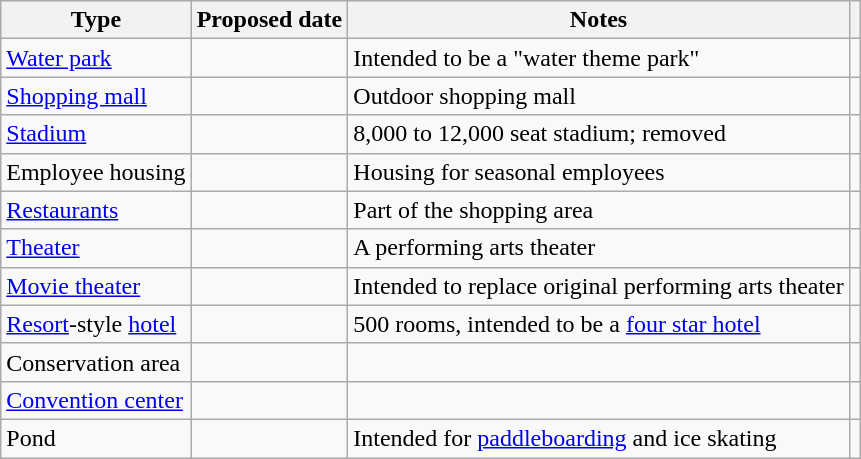<table class="wikitable sortable">
<tr>
<th>Type</th>
<th>Proposed date</th>
<th>Notes</th>
<th></th>
</tr>
<tr>
<td><a href='#'>Water park</a></td>
<td></td>
<td>Intended to be a "water theme park"</td>
<td></td>
</tr>
<tr>
<td><a href='#'>Shopping mall</a></td>
<td></td>
<td>Outdoor shopping mall</td>
<td></td>
</tr>
<tr>
<td><a href='#'>Stadium</a></td>
<td></td>
<td>8,000 to 12,000 seat stadium; removed</td>
<td></td>
</tr>
<tr>
<td>Employee housing</td>
<td></td>
<td>Housing for seasonal employees</td>
<td></td>
</tr>
<tr>
<td><a href='#'>Restaurants</a></td>
<td></td>
<td>Part of the shopping area</td>
<td></td>
</tr>
<tr>
<td><a href='#'>Theater</a></td>
<td></td>
<td>A performing arts theater</td>
<td></td>
</tr>
<tr>
<td><a href='#'>Movie theater</a></td>
<td></td>
<td>Intended to replace original performing arts theater</td>
<td></td>
</tr>
<tr>
<td><a href='#'>Resort</a>-style <a href='#'>hotel</a></td>
<td></td>
<td>500 rooms, intended to be a <a href='#'>four star hotel</a></td>
<td></td>
</tr>
<tr>
<td>Conservation area</td>
<td></td>
<td></td>
<td></td>
</tr>
<tr>
<td><a href='#'>Convention center</a></td>
<td></td>
<td></td>
<td></td>
</tr>
<tr>
<td>Pond</td>
<td></td>
<td>Intended for <a href='#'>paddleboarding</a> and ice skating</td>
<td></td>
</tr>
</table>
